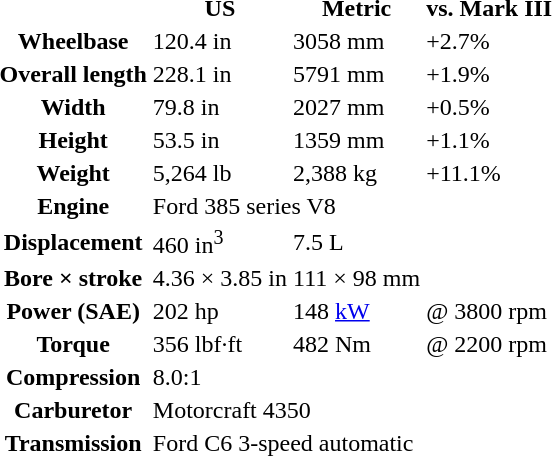<table class="toccolours">
<tr>
<th></th>
<th>US</th>
<th>Metric</th>
<th>vs. Mark III</th>
</tr>
<tr>
<th>Wheelbase</th>
<td>120.4 in</td>
<td>3058 mm</td>
<td>+2.7%</td>
</tr>
<tr>
<th>Overall length</th>
<td>228.1 in</td>
<td>5791 mm</td>
<td>+1.9%</td>
</tr>
<tr>
<th>Width</th>
<td>79.8 in</td>
<td>2027 mm</td>
<td>+0.5%</td>
</tr>
<tr>
<th>Height</th>
<td>53.5 in</td>
<td>1359 mm</td>
<td>+1.1%</td>
</tr>
<tr>
<th>Weight</th>
<td>5,264 lb</td>
<td>2,388 kg</td>
<td>+11.1%</td>
</tr>
<tr>
<th>Engine</th>
<td colspan=2>Ford 385 series V8</td>
</tr>
<tr>
<th>Displacement</th>
<td>460 in<sup>3</sup></td>
<td>7.5 L</td>
</tr>
<tr>
<th>Bore × stroke</th>
<td>4.36 × 3.85 in</td>
<td>111 × 98 mm</td>
</tr>
<tr>
<th>Power (SAE)</th>
<td>202 hp</td>
<td>148 <a href='#'>kW</a></td>
<td>@ 3800 rpm</td>
</tr>
<tr>
<th>Torque</th>
<td>356 lbf·ft</td>
<td>482 Nm</td>
<td>@ 2200 rpm</td>
</tr>
<tr>
<th>Compression</th>
<td colspan=2>8.0:1</td>
</tr>
<tr>
<th>Carburetor</th>
<td colspan=2>Motorcraft 4350</td>
</tr>
<tr>
<th>Transmission</th>
<td colspan=3>Ford C6 3-speed automatic</td>
</tr>
</table>
